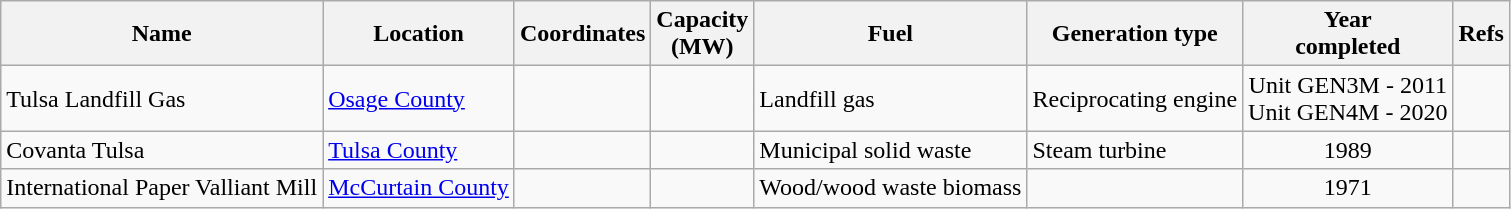<table class="wikitable sortable">
<tr>
<th>Name</th>
<th>Location</th>
<th>Coordinates</th>
<th>Capacity<br>(MW)</th>
<th>Fuel</th>
<th>Generation type</th>
<th>Year<br>completed</th>
<th>Refs</th>
</tr>
<tr>
<td>Tulsa Landfill Gas</td>
<td><a href='#'>Osage County</a></td>
<td></td>
<td align="center"></td>
<td>Landfill gas</td>
<td>Reciprocating engine</td>
<td align="center">Unit GEN3M - 2011<br>Unit GEN4M - 2020</td>
<td></td>
</tr>
<tr>
<td>Covanta Tulsa</td>
<td><a href='#'>Tulsa County</a></td>
<td></td>
<td align="center"></td>
<td>Municipal solid waste</td>
<td>Steam turbine</td>
<td align="center">1989</td>
<td></td>
</tr>
<tr>
<td>International Paper Valliant Mill</td>
<td><a href='#'>McCurtain County</a></td>
<td></td>
<td align="center"></td>
<td>Wood/wood waste biomass</td>
<td></td>
<td align="center">1971</td>
<td></td>
</tr>
</table>
